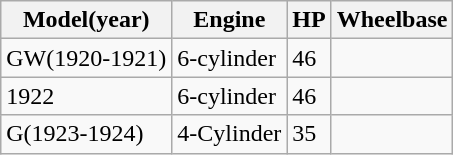<table class="wikitable">
<tr>
<th>Model(year)</th>
<th>Engine</th>
<th>HP</th>
<th>Wheelbase</th>
</tr>
<tr>
<td>GW(1920-1921)</td>
<td>6-cylinder</td>
<td>46</td>
<td></td>
</tr>
<tr>
<td>1922</td>
<td>6-cylinder</td>
<td>46</td>
<td></td>
</tr>
<tr>
<td>G(1923-1924)</td>
<td>4-Cylinder</td>
<td>35</td>
<td></td>
</tr>
</table>
